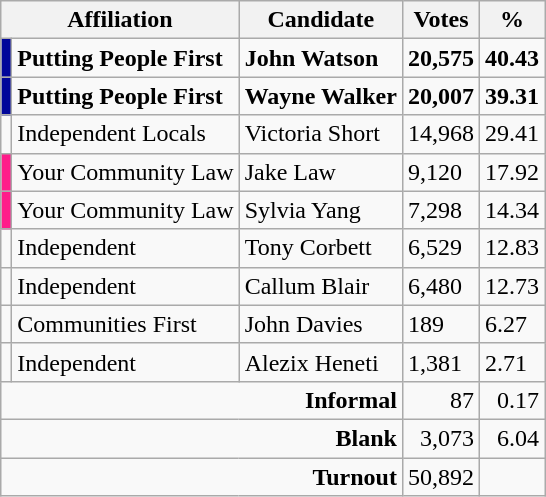<table class="wikitable col4right col5right">
<tr>
<th colspan="2">Affiliation</th>
<th>Candidate</th>
<th>Votes</th>
<th>%</th>
</tr>
<tr>
<td style="background:#00069a"></td>
<td><strong>Putting People First</strong></td>
<td><strong>John Watson</strong></td>
<td><strong>20,575</strong></td>
<td><strong>40.43</strong></td>
</tr>
<tr>
<td style="background:#00069a"></td>
<td><strong>Putting People First</strong></td>
<td><strong>Wayne Walker</strong></td>
<td><strong>20,007</strong></td>
<td><strong>39.31</strong></td>
</tr>
<tr>
<td></td>
<td>Independent Locals</td>
<td>Victoria Short</td>
<td>14,968</td>
<td>29.41</td>
</tr>
<tr>
<td style="background:#ff1c8a"></td>
<td>Your Community Law</td>
<td>Jake Law</td>
<td>9,120</td>
<td>17.92</td>
</tr>
<tr>
<td style="background:#ff1c8a"></td>
<td>Your Community Law</td>
<td>Sylvia Yang</td>
<td>7,298</td>
<td>14.34</td>
</tr>
<tr>
<td></td>
<td>Independent</td>
<td>Tony Corbett</td>
<td>6,529</td>
<td>12.83</td>
</tr>
<tr>
<td></td>
<td>Independent</td>
<td>Callum Blair</td>
<td>6,480</td>
<td>12.73</td>
</tr>
<tr>
<td></td>
<td>Communities First</td>
<td>John Davies</td>
<td>189</td>
<td>6.27</td>
</tr>
<tr>
<td></td>
<td>Independent</td>
<td>Alezix Heneti</td>
<td>1,381</td>
<td>2.71</td>
</tr>
<tr>
<td colspan="3" style="text-align:right"><strong>Informal</strong></td>
<td style="text-align:right">87</td>
<td style="text-align:right">0.17</td>
</tr>
<tr>
<td colspan="3" style="text-align:right"><strong>Blank</strong></td>
<td style="text-align:right">3,073</td>
<td style="text-align:right">6.04</td>
</tr>
<tr>
<td colspan="3" style="text-align:right"><strong>Turnout</strong></td>
<td style="text-align:right">50,892</td>
<td></td>
</tr>
</table>
